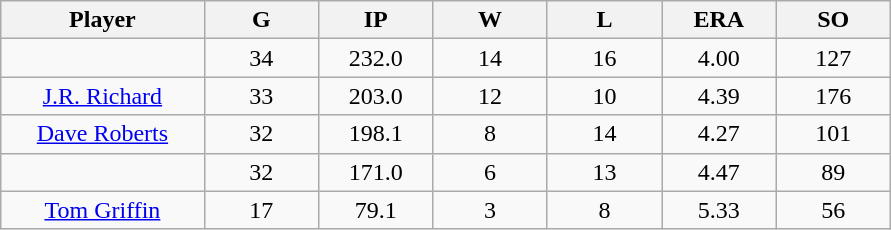<table class="wikitable sortable">
<tr>
<th bgcolor="#DDDDFF" width="16%">Player</th>
<th bgcolor="#DDDDFF" width="9%">G</th>
<th bgcolor="#DDDDFF" width="9%">IP</th>
<th bgcolor="#DDDDFF" width="9%">W</th>
<th bgcolor="#DDDDFF" width="9%">L</th>
<th bgcolor="#DDDDFF" width="9%">ERA</th>
<th bgcolor="#DDDDFF" width="9%">SO</th>
</tr>
<tr align="center">
<td></td>
<td>34</td>
<td>232.0</td>
<td>14</td>
<td>16</td>
<td>4.00</td>
<td>127</td>
</tr>
<tr align="center">
<td><a href='#'>J.R. Richard</a></td>
<td>33</td>
<td>203.0</td>
<td>12</td>
<td>10</td>
<td>4.39</td>
<td>176</td>
</tr>
<tr align=center>
<td><a href='#'>Dave Roberts</a></td>
<td>32</td>
<td>198.1</td>
<td>8</td>
<td>14</td>
<td>4.27</td>
<td>101</td>
</tr>
<tr align=center>
<td></td>
<td>32</td>
<td>171.0</td>
<td>6</td>
<td>13</td>
<td>4.47</td>
<td>89</td>
</tr>
<tr align="center">
<td><a href='#'>Tom Griffin</a></td>
<td>17</td>
<td>79.1</td>
<td>3</td>
<td>8</td>
<td>5.33</td>
<td>56</td>
</tr>
</table>
